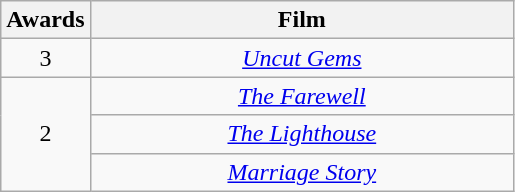<table class="wikitable" rowspan=2 border=2 style="text-align:center;">
<tr>
<th scope="col" width="50">Awards</th>
<th scope="col" width="275">Film</th>
</tr>
<tr>
<td>3</td>
<td><em><a href='#'>Uncut Gems</a></em></td>
</tr>
<tr>
<td rowspan=3 style="text-align:center;">2</td>
<td><em><a href='#'>The Farewell</a></em></td>
</tr>
<tr>
<td><em><a href='#'>The Lighthouse</a></em></td>
</tr>
<tr>
<td><em><a href='#'>Marriage Story</a></em></td>
</tr>
</table>
